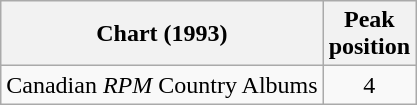<table class="wikitable">
<tr>
<th>Chart (1993)</th>
<th>Peak<br>position</th>
</tr>
<tr>
<td>Canadian <em>RPM</em> Country Albums</td>
<td align="center">4</td>
</tr>
</table>
